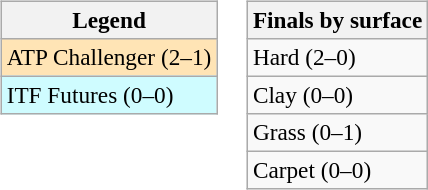<table>
<tr valign=top>
<td><br><table class=wikitable style=font-size:97%>
<tr>
<th>Legend</th>
</tr>
<tr bgcolor=moccasin>
<td>ATP Challenger (2–1)</td>
</tr>
<tr bgcolor=cffcff>
<td>ITF Futures (0–0)</td>
</tr>
</table>
</td>
<td><br><table class=wikitable style=font-size:97%>
<tr>
<th>Finals by surface</th>
</tr>
<tr>
<td>Hard (2–0)</td>
</tr>
<tr>
<td>Clay (0–0)</td>
</tr>
<tr>
<td>Grass (0–1)</td>
</tr>
<tr>
<td>Carpet (0–0)</td>
</tr>
</table>
</td>
</tr>
</table>
